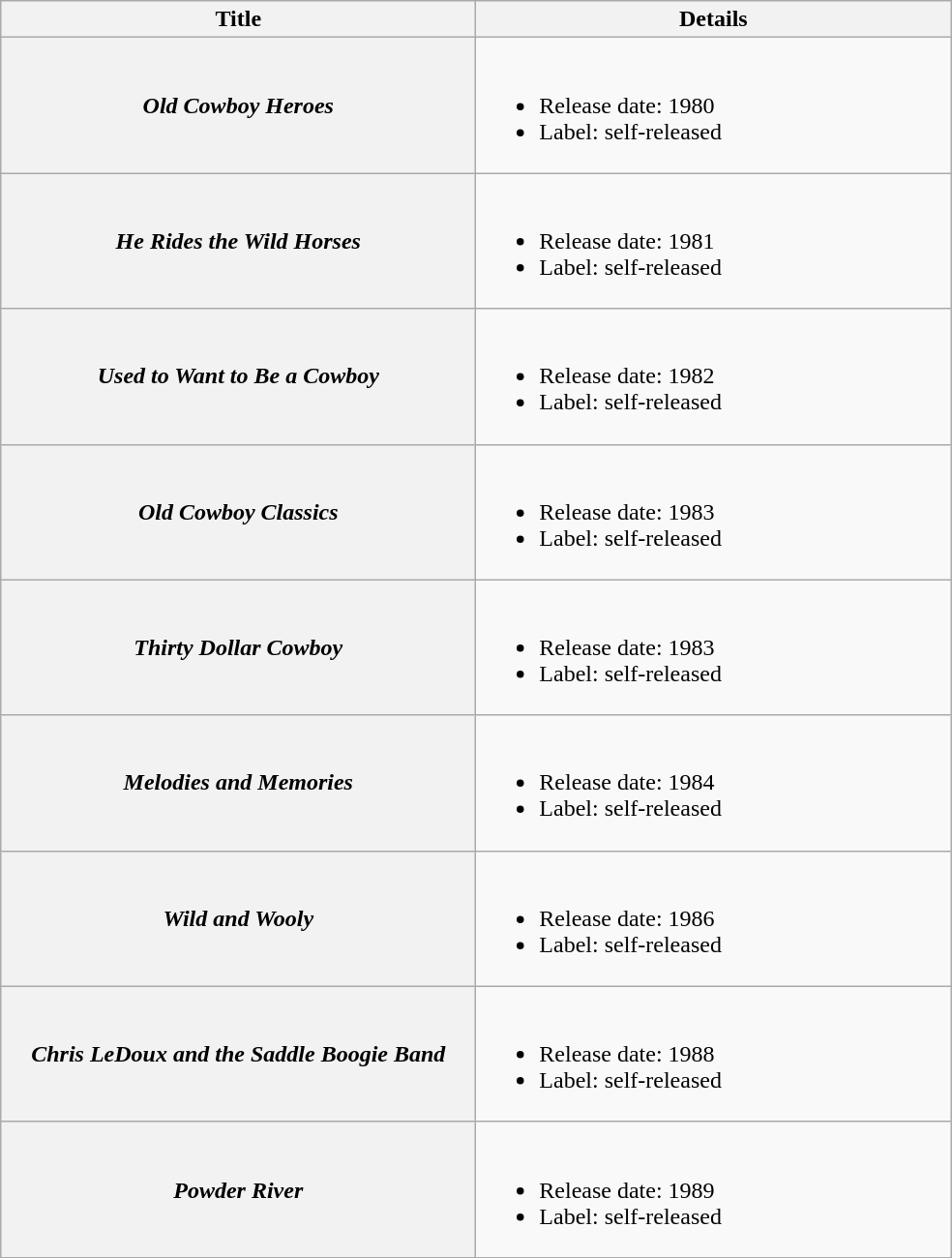<table class="wikitable plainrowheaders">
<tr>
<th style="width:20em;">Title</th>
<th style="width:20em;">Details</th>
</tr>
<tr>
<th scope="row"><em>Old Cowboy Heroes</em></th>
<td><br><ul><li>Release date: 1980</li><li>Label: self-released</li></ul></td>
</tr>
<tr>
<th scope="row"><em>He Rides the Wild Horses</em></th>
<td><br><ul><li>Release date: 1981</li><li>Label: self-released</li></ul></td>
</tr>
<tr>
<th scope="row"><em>Used to Want to Be a Cowboy</em></th>
<td><br><ul><li>Release date: 1982</li><li>Label: self-released</li></ul></td>
</tr>
<tr>
<th scope="row"><em>Old Cowboy Classics</em></th>
<td><br><ul><li>Release date: 1983</li><li>Label: self-released</li></ul></td>
</tr>
<tr>
<th scope="row"><em>Thirty Dollar Cowboy</em></th>
<td><br><ul><li>Release date: 1983</li><li>Label: self-released</li></ul></td>
</tr>
<tr>
<th scope="row"><em>Melodies and Memories</em></th>
<td><br><ul><li>Release date: 1984</li><li>Label: self-released</li></ul></td>
</tr>
<tr>
<th scope="row"><em>Wild and Wooly</em></th>
<td><br><ul><li>Release date: 1986</li><li>Label: self-released</li></ul></td>
</tr>
<tr>
<th scope="row"><em>Chris LeDoux and the Saddle Boogie Band</em></th>
<td><br><ul><li>Release date: 1988</li><li>Label: self-released</li></ul></td>
</tr>
<tr>
<th scope="row"><em>Powder River</em></th>
<td><br><ul><li>Release date: 1989</li><li>Label: self-released</li></ul></td>
</tr>
<tr>
</tr>
</table>
